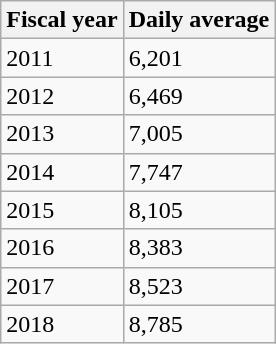<table class="wikitable">
<tr>
<th>Fiscal year</th>
<th>Daily average</th>
</tr>
<tr>
<td>2011</td>
<td>6,201</td>
</tr>
<tr>
<td>2012</td>
<td>6,469</td>
</tr>
<tr>
<td>2013</td>
<td>7,005</td>
</tr>
<tr>
<td>2014</td>
<td>7,747</td>
</tr>
<tr>
<td>2015</td>
<td>8,105</td>
</tr>
<tr>
<td>2016</td>
<td>8,383</td>
</tr>
<tr>
<td>2017</td>
<td>8,523</td>
</tr>
<tr>
<td>2018</td>
<td>8,785</td>
</tr>
</table>
